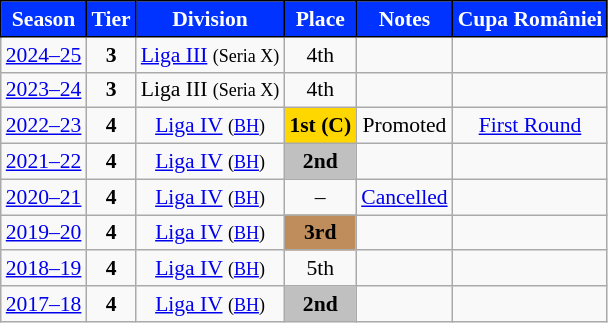<table class="wikitable" style="text-align:center; font-size:90%">
<tr>
<th style="background:#0033ff;color:#FFFFFF;border:1px solid #000000;">Season</th>
<th style="background:#0033ff;color:#FFFFFF;border:1px solid #000000;">Tier</th>
<th style="background:#0033ff;color:#FFFFFF;border:1px solid #000000;">Division</th>
<th style="background:#0033ff;color:#FFFFFF;border:1px solid #000000;">Place</th>
<th style="background:#0033ff;color:#FFFFFF;border:1px solid #000000;">Notes</th>
<th style="background:#0033ff;color:#FFFFFF;border:1px solid #000000;">Cupa României</th>
</tr>
<tr>
<td><a href='#'>2024–25</a></td>
<td><strong>3</strong></td>
<td><a href='#'>Liga III</a> <small>(Seria X)</small></td>
<td>4th</td>
<td></td>
<td></td>
</tr>
<tr>
<td><a href='#'>2023–24</a></td>
<td><strong>3</strong></td>
<td>Liga III <small>(Seria X)</small></td>
<td>4th</td>
<td></td>
<td></td>
</tr>
<tr>
<td><a href='#'>2022–23</a></td>
<td><strong>4</strong></td>
<td><a href='#'>Liga IV</a> <small>(<a href='#'>BH</a>)</small></td>
<td align=center bgcolor=gold><strong>1st (C)</strong></td>
<td>Promoted</td>
<td><a href='#'>First Round</a></td>
</tr>
<tr>
<td><a href='#'>2021–22</a></td>
<td><strong>4</strong></td>
<td><a href='#'>Liga IV</a> <small>(<a href='#'>BH</a>)</small></td>
<td align=center bgcolor=silver><strong>2nd</strong></td>
<td></td>
<td></td>
</tr>
<tr>
<td><a href='#'>2020–21</a></td>
<td><strong>4</strong></td>
<td><a href='#'>Liga IV</a> <small>(<a href='#'>BH</a>)</small></td>
<td>–</td>
<td><a href='#'>Cancelled</a></td>
<td></td>
</tr>
<tr>
<td><a href='#'>2019–20</a></td>
<td><strong>4</strong></td>
<td><a href='#'>Liga IV</a> <small>(<a href='#'>BH</a>)</small></td>
<td align=center bgcolor=#BF8D5B><strong>3rd</strong></td>
<td></td>
<td></td>
</tr>
<tr>
<td><a href='#'>2018–19</a></td>
<td><strong>4</strong></td>
<td><a href='#'>Liga IV</a> <small>(<a href='#'>BH</a>)</small></td>
<td>5th</td>
<td></td>
<td></td>
</tr>
<tr>
<td><a href='#'>2017–18</a></td>
<td><strong>4</strong></td>
<td><a href='#'>Liga IV</a> <small>(<a href='#'>BH</a>)</small></td>
<td align=center bgcolor=silver><strong>2nd</strong></td>
<td></td>
<td></td>
</tr>
</table>
